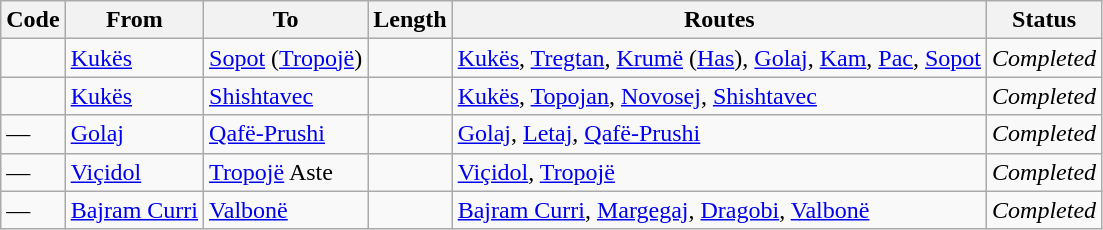<table class="wikitable sortable">
<tr>
<th>Code</th>
<th>From</th>
<th>To</th>
<th>Length</th>
<th>Routes</th>
<th>Status</th>
</tr>
<tr>
<td></td>
<td><a href='#'>Kukës</a></td>
<td><a href='#'>Sopot</a> (<a href='#'>Tropojë</a>)</td>
<td></td>
<td><a href='#'>Kukës</a>, <a href='#'>Tregtan</a>, <a href='#'>Krumë</a> (<a href='#'>Has</a>), <a href='#'>Golaj</a>, <a href='#'>Kam</a>, <a href='#'>Pac</a>, <a href='#'>Sopot</a></td>
<td><em>Completed</em></td>
</tr>
<tr>
<td></td>
<td><a href='#'>Kukës</a></td>
<td><a href='#'>Shishtavec</a></td>
<td></td>
<td><a href='#'>Kukës</a>, <a href='#'>Topojan</a>, <a href='#'>Novosej</a>, <a href='#'>Shishtavec</a></td>
<td><em>Completed</em></td>
</tr>
<tr>
<td>—</td>
<td><a href='#'>Golaj</a> </td>
<td><a href='#'>Qafë-Prushi</a> </td>
<td></td>
<td><a href='#'>Golaj</a>, <a href='#'>Letaj</a>, <a href='#'>Qafë-Prushi</a></td>
<td><em>Completed</em></td>
</tr>
<tr>
<td>—</td>
<td><a href='#'>Viçidol</a> </td>
<td><a href='#'>Tropojë</a> Aste</td>
<td></td>
<td><a href='#'>Viçidol</a>, <a href='#'>Tropojë</a></td>
<td><em>Completed</em></td>
</tr>
<tr>
<td>—</td>
<td><a href='#'>Bajram Curri</a></td>
<td><a href='#'>Valbonë</a></td>
<td></td>
<td><a href='#'>Bajram Curri</a>, <a href='#'>Margegaj</a>, <a href='#'>Dragobi</a>, <a href='#'>Valbonë</a></td>
<td><em>Completed</em></td>
</tr>
</table>
